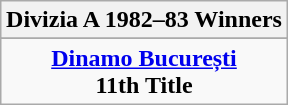<table class="wikitable" style="text-align: center; margin: 0 auto;">
<tr>
<th>Divizia A 1982–83 Winners</th>
</tr>
<tr>
</tr>
<tr>
<td><strong><a href='#'>Dinamo București</a></strong><br><strong>11th Title</strong></td>
</tr>
</table>
